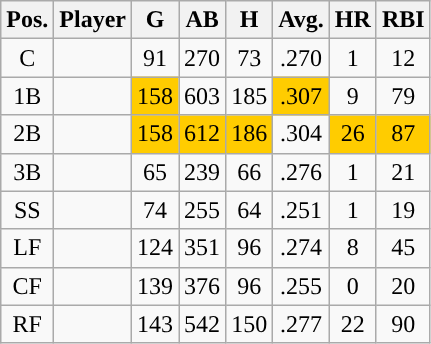<table class="wikitable sortable" style="text-align:center">
<tr>
<th>Pos.</th>
<th>Player</th>
<th>G</th>
<th>AB</th>
<th>H</th>
<th>Avg.</th>
<th>HR</th>
<th>RBI</th>
</tr>
<tr>
<td>C</td>
<td></td>
<td>91</td>
<td>270</td>
<td>73</td>
<td>.270</td>
<td>1</td>
<td>12</td>
</tr>
<tr>
<td>1B</td>
<td></td>
<td style="background:#fc0;">158</td>
<td>603</td>
<td>185</td>
<td style="background:#fc0;">.307</td>
<td>9</td>
<td>79</td>
</tr>
<tr>
<td>2B</td>
<td></td>
<td style="background:#fc0;">158</td>
<td style="background:#fc0;">612</td>
<td style="background:#fc0;">186</td>
<td>.304</td>
<td style="background:#fc0;">26</td>
<td style="background:#fc0;">87</td>
</tr>
<tr>
<td>3B</td>
<td></td>
<td>65</td>
<td>239</td>
<td>66</td>
<td>.276</td>
<td>1</td>
<td>21</td>
</tr>
<tr>
<td>SS</td>
<td></td>
<td>74</td>
<td>255</td>
<td>64</td>
<td>.251</td>
<td>1</td>
<td>19</td>
</tr>
<tr>
<td>LF</td>
<td></td>
<td>124</td>
<td>351</td>
<td>96</td>
<td>.274</td>
<td>8</td>
<td>45</td>
</tr>
<tr>
<td>CF</td>
<td></td>
<td>139</td>
<td>376</td>
<td>96</td>
<td>.255</td>
<td>0</td>
<td>20</td>
</tr>
<tr>
<td>RF</td>
<td></td>
<td>143</td>
<td>542</td>
<td>150</td>
<td>.277</td>
<td>22</td>
<td>90</td>
</tr>
</table>
